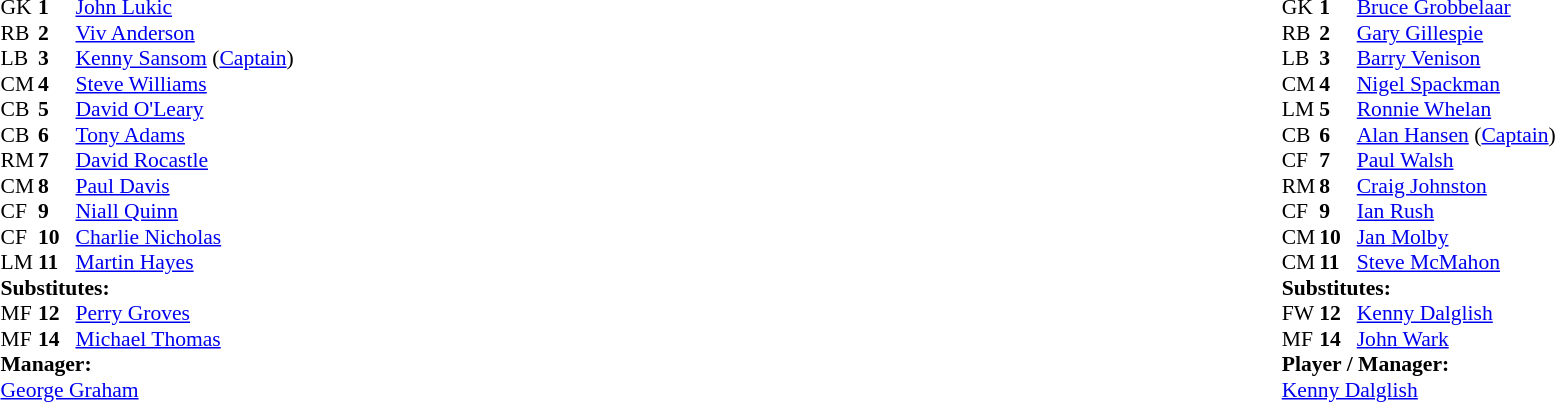<table style="width:100%;">
<tr>
<td style="vertical-align:top; width:50%;"><br><table style="font-size: 90%" cellspacing="0" cellpadding="0">
<tr>
<td colspan="4"></td>
</tr>
<tr>
<th width="25"></th>
<th width="25"></th>
</tr>
<tr>
<td>GK</td>
<td><strong>1</strong></td>
<td><a href='#'>John Lukic</a></td>
</tr>
<tr>
<td>RB</td>
<td><strong>2</strong></td>
<td><a href='#'>Viv Anderson</a></td>
</tr>
<tr>
<td>LB</td>
<td><strong>3</strong></td>
<td><a href='#'>Kenny Sansom</a> (<a href='#'>Captain</a>)</td>
</tr>
<tr>
<td>CM</td>
<td><strong>4</strong></td>
<td><a href='#'>Steve Williams</a></td>
</tr>
<tr>
<td>CB</td>
<td><strong>5</strong></td>
<td><a href='#'>David O'Leary</a></td>
</tr>
<tr>
<td>CB</td>
<td><strong>6</strong></td>
<td><a href='#'>Tony Adams</a></td>
</tr>
<tr>
<td>RM</td>
<td><strong>7</strong></td>
<td><a href='#'>David Rocastle</a></td>
</tr>
<tr>
<td>CM</td>
<td><strong>8</strong></td>
<td><a href='#'>Paul Davis</a></td>
</tr>
<tr>
<td>CF</td>
<td><strong>9</strong></td>
<td><a href='#'>Niall Quinn</a></td>
<td></td>
<td></td>
</tr>
<tr>
<td>CF</td>
<td><strong>10</strong></td>
<td><a href='#'>Charlie Nicholas</a></td>
</tr>
<tr>
<td>LM</td>
<td><strong>11</strong></td>
<td><a href='#'>Martin Hayes</a></td>
<td></td>
<td></td>
</tr>
<tr>
<td colspan=3><strong>Substitutes:</strong></td>
</tr>
<tr>
<td>MF</td>
<td><strong>12</strong></td>
<td><a href='#'>Perry Groves</a></td>
<td></td>
<td></td>
</tr>
<tr>
<td>MF</td>
<td><strong>14</strong></td>
<td><a href='#'>Michael Thomas</a></td>
<td></td>
<td></td>
</tr>
<tr>
<td colspan=4><strong>Manager:</strong></td>
</tr>
<tr>
<td colspan="4"><a href='#'>George Graham</a></td>
</tr>
</table>
</td>
<td valign="top"></td>
<td style="vertical-align:top; width:50%;"><br><table cellspacing="0" cellpadding="0" style="font-size:90%; margin:auto;">
<tr>
<td colspan="4"></td>
</tr>
<tr>
<th width="25"></th>
<th width="25"></th>
</tr>
<tr>
<td>GK</td>
<td><strong>1</strong></td>
<td><a href='#'>Bruce Grobbelaar</a></td>
</tr>
<tr>
<td>RB</td>
<td><strong>2</strong></td>
<td><a href='#'>Gary Gillespie</a></td>
</tr>
<tr>
<td>LB</td>
<td><strong>3</strong></td>
<td><a href='#'>Barry Venison</a></td>
</tr>
<tr>
<td>CM</td>
<td><strong>4</strong></td>
<td><a href='#'>Nigel Spackman</a></td>
</tr>
<tr>
<td>LM</td>
<td><strong>5</strong></td>
<td><a href='#'>Ronnie Whelan</a></td>
</tr>
<tr>
<td>CB</td>
<td><strong>6</strong></td>
<td><a href='#'>Alan Hansen</a> (<a href='#'>Captain</a>)</td>
</tr>
<tr>
<td>CF</td>
<td><strong>7</strong></td>
<td><a href='#'>Paul Walsh</a></td>
<td></td>
<td></td>
</tr>
<tr>
<td>RM</td>
<td><strong>8</strong></td>
<td><a href='#'>Craig Johnston</a></td>
</tr>
<tr>
<td>CF</td>
<td><strong>9</strong></td>
<td><a href='#'>Ian Rush</a></td>
</tr>
<tr>
<td>CM</td>
<td><strong>10</strong></td>
<td><a href='#'>Jan Molby</a></td>
</tr>
<tr>
<td>CM</td>
<td><strong>11</strong></td>
<td><a href='#'>Steve McMahon</a></td>
<td></td>
<td></td>
</tr>
<tr>
<td colspan=3><strong>Substitutes:</strong></td>
</tr>
<tr>
<td>FW</td>
<td><strong>12</strong></td>
<td><a href='#'>Kenny Dalglish</a></td>
<td></td>
<td></td>
</tr>
<tr>
<td>MF</td>
<td><strong>14</strong></td>
<td><a href='#'>John Wark</a></td>
<td></td>
<td></td>
</tr>
<tr>
<td colspan=4><strong>Player / Manager:</strong></td>
</tr>
<tr>
<td colspan="4"><a href='#'>Kenny Dalglish</a></td>
</tr>
</table>
</td>
</tr>
</table>
